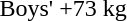<table>
<tr>
<td rowspan=2>Boys' +73 kg</td>
<td rowspan=2></td>
<td rowspan=2></td>
<td></td>
</tr>
<tr>
<td></td>
</tr>
</table>
